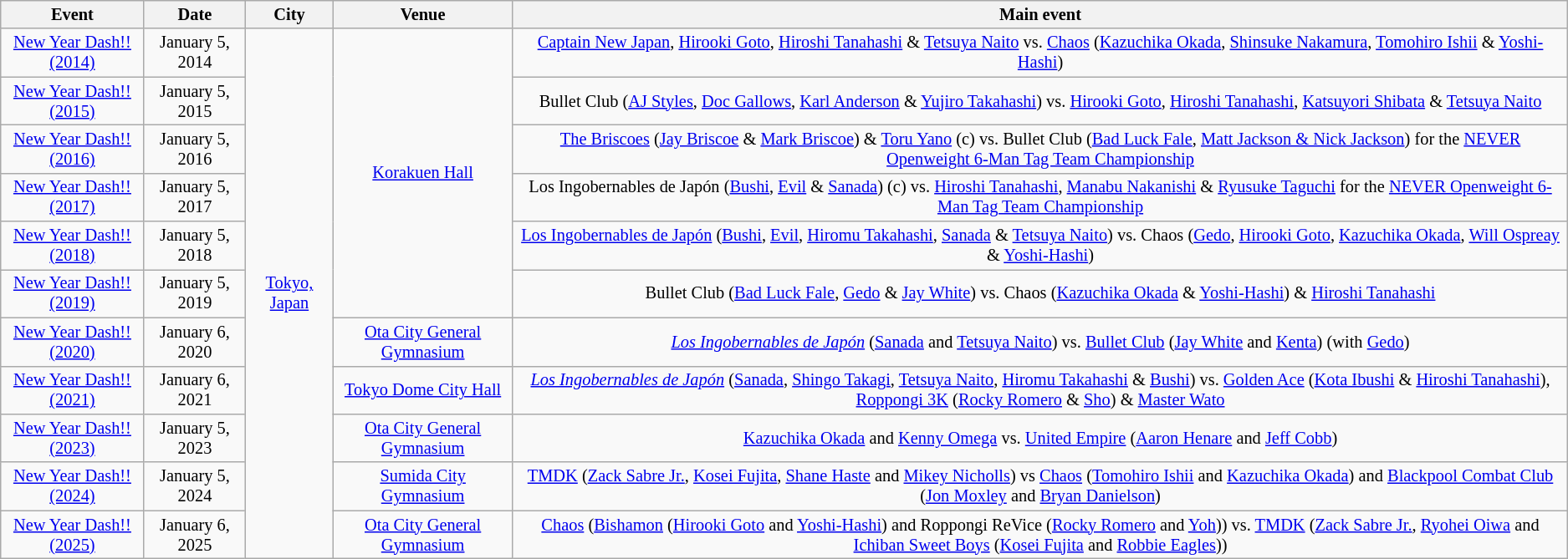<table class="sortable wikitable succession-box" style="font-size:85%; text-align:center;">
<tr>
<th>Event</th>
<th>Date</th>
<th>City</th>
<th>Venue</th>
<th>Main event</th>
</tr>
<tr>
<td><a href='#'>New Year Dash!! (2014)</a></td>
<td>January 5, 2014</td>
<td rowspan="11"><a href='#'>Tokyo, Japan</a></td>
<td rowspan="6"><a href='#'>Korakuen Hall</a></td>
<td><a href='#'>Captain New Japan</a>, <a href='#'>Hirooki Goto</a>, <a href='#'>Hiroshi Tanahashi</a> & <a href='#'>Tetsuya Naito</a> vs. <a href='#'>Chaos</a> (<a href='#'>Kazuchika Okada</a>, <a href='#'>Shinsuke Nakamura</a>, <a href='#'>Tomohiro Ishii</a> & <a href='#'>Yoshi-Hashi</a>)</td>
</tr>
<tr>
<td><a href='#'>New Year Dash!! (2015)</a></td>
<td>January 5, 2015</td>
<td>Bullet Club (<a href='#'>AJ Styles</a>, <a href='#'>Doc Gallows</a>, <a href='#'>Karl Anderson</a> & <a href='#'>Yujiro Takahashi</a>) vs. <a href='#'>Hirooki Goto</a>, <a href='#'>Hiroshi Tanahashi</a>, <a href='#'>Katsuyori Shibata</a> & <a href='#'>Tetsuya Naito</a></td>
</tr>
<tr>
<td><a href='#'>New Year Dash!! (2016)</a></td>
<td>January 5, 2016</td>
<td><a href='#'>The Briscoes</a> (<a href='#'>Jay Briscoe</a> & <a href='#'>Mark Briscoe</a>) & <a href='#'>Toru Yano</a> (c) vs. Bullet Club (<a href='#'>Bad Luck Fale</a>, <a href='#'>Matt Jackson & Nick Jackson</a>) for the <a href='#'>NEVER Openweight 6-Man Tag Team Championship</a></td>
</tr>
<tr>
<td><a href='#'>New Year Dash!! (2017)</a></td>
<td>January 5, 2017</td>
<td>Los Ingobernables de Japón (<a href='#'>Bushi</a>, <a href='#'>Evil</a> & <a href='#'>Sanada</a>) (c) vs. <a href='#'>Hiroshi Tanahashi</a>, <a href='#'>Manabu Nakanishi</a> & <a href='#'>Ryusuke Taguchi</a>  for the <a href='#'>NEVER Openweight 6-Man Tag Team Championship</a></td>
</tr>
<tr>
<td><a href='#'>New Year Dash!! (2018)</a></td>
<td>January 5, 2018</td>
<td><a href='#'>Los Ingobernables de Japón</a> (<a href='#'>Bushi</a>, <a href='#'>Evil</a>, <a href='#'>Hiromu Takahashi</a>, <a href='#'>Sanada</a> & <a href='#'>Tetsuya Naito</a>) vs. Chaos (<a href='#'>Gedo</a>, <a href='#'>Hirooki Goto</a>, <a href='#'>Kazuchika Okada</a>, <a href='#'>Will Ospreay</a> & <a href='#'>Yoshi-Hashi</a>)</td>
</tr>
<tr>
<td><a href='#'>New Year Dash!! (2019)</a></td>
<td>January 5, 2019</td>
<td>Bullet Club (<a href='#'>Bad Luck Fale</a>, <a href='#'>Gedo</a> & <a href='#'>Jay White</a>) vs. Chaos (<a href='#'>Kazuchika Okada</a> & <a href='#'>Yoshi-Hashi</a>) & <a href='#'>Hiroshi Tanahashi</a></td>
</tr>
<tr>
<td><a href='#'>New Year Dash!! (2020)</a></td>
<td>January 6, 2020</td>
<td><a href='#'>Ota City General Gymnasium</a></td>
<td><em><a href='#'>Los Ingobernables de Japón</a></em> (<a href='#'>Sanada</a> and <a href='#'>Tetsuya Naito</a>) vs. <a href='#'>Bullet Club</a> (<a href='#'>Jay White</a> and <a href='#'>Kenta</a>) (with <a href='#'>Gedo</a>)</td>
</tr>
<tr>
<td><a href='#'>New Year Dash!! (2021)</a></td>
<td>January 6, 2021</td>
<td><a href='#'>Tokyo Dome City Hall</a></td>
<td><em><a href='#'>Los Ingobernables de Japón</a></em> (<a href='#'>Sanada</a>, <a href='#'>Shingo Takagi</a>, <a href='#'>Tetsuya Naito</a>, <a href='#'>Hiromu Takahashi</a> & <a href='#'>Bushi</a>) vs. <a href='#'>Golden Ace</a> (<a href='#'>Kota Ibushi</a> & <a href='#'>Hiroshi Tanahashi</a>), <a href='#'>Roppongi 3K</a> (<a href='#'>Rocky Romero</a> & <a href='#'>Sho</a>) & <a href='#'>Master Wato</a></td>
</tr>
<tr>
<td><a href='#'>New Year Dash!! (2023)</a></td>
<td>January 5, 2023</td>
<td><a href='#'>Ota City General Gymnasium</a></td>
<td><a href='#'>Kazuchika Okada</a> and <a href='#'>Kenny Omega</a> vs. <a href='#'>United Empire</a> (<a href='#'>Aaron Henare</a> and <a href='#'>Jeff Cobb</a>)</td>
</tr>
<tr>
<td><a href='#'>New Year Dash!! (2024)</a></td>
<td>January 5, 2024</td>
<td><a href='#'>Sumida City Gymnasium</a></td>
<td><a href='#'>TMDK</a> (<a href='#'>Zack Sabre Jr.</a>, <a href='#'>Kosei Fujita</a>, <a href='#'>Shane Haste</a> and <a href='#'>Mikey Nicholls</a>) vs <a href='#'>Chaos</a> (<a href='#'>Tomohiro Ishii</a> and <a href='#'>Kazuchika Okada</a>) and <a href='#'>Blackpool Combat Club</a> (<a href='#'>Jon Moxley</a> and <a href='#'>Bryan Danielson</a>)</td>
</tr>
<tr>
<td><a href='#'>New Year Dash!! (2025)</a></td>
<td>January 6, 2025</td>
<td><a href='#'>Ota City General Gymnasium</a></td>
<td><a href='#'>Chaos</a> (<a href='#'>Bishamon</a> (<a href='#'>Hirooki Goto</a> and <a href='#'>Yoshi-Hashi</a>) and Roppongi ReVice (<a href='#'>Rocky Romero</a> and <a href='#'>Yoh</a>)) vs. <a href='#'>TMDK</a> (<a href='#'>Zack Sabre Jr.</a>, <a href='#'>Ryohei Oiwa</a> and <a href='#'>Ichiban Sweet Boys</a> (<a href='#'>Kosei Fujita</a> and <a href='#'>Robbie Eagles</a>))</td>
</tr>
</table>
